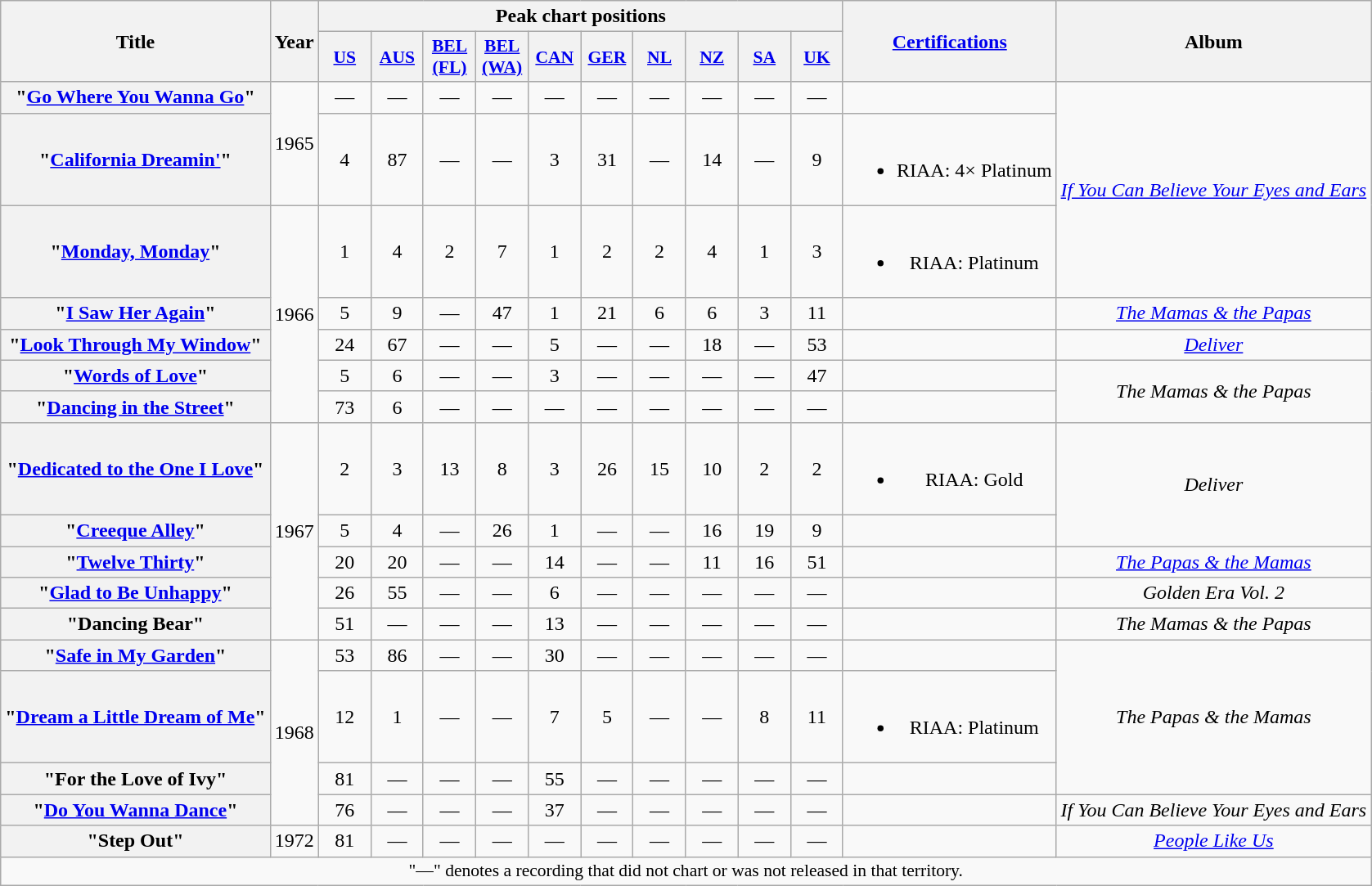<table class="wikitable plainrowheaders" style="text-align:center;">
<tr>
<th scope="col" rowspan="2">Title</th>
<th scope="col" rowspan="2">Year</th>
<th scope="col" colspan="10">Peak chart positions</th>
<th scope="col" rowspan="2"><a href='#'>Certifications</a></th>
<th scope="col" rowspan="2">Album</th>
</tr>
<tr>
<th scope="col" style="width:2.5em;font-size:90%"><a href='#'>US</a><br></th>
<th scope="col" style="width:2.5em;font-size:90%"><a href='#'>AUS</a><br></th>
<th scope="col" style="width:2.5em;font-size:90%"><a href='#'>BEL<br>(FL)</a><br></th>
<th scope="col" style="width:2.5em;font-size:90%"><a href='#'>BEL<br>(WA)</a><br></th>
<th scope="col" style="width:2.5em;font-size:90%"><a href='#'>CAN</a><br></th>
<th scope="col" style="width:2.5em;font-size:90%"><a href='#'>GER</a><br></th>
<th scope="col" style="width:2.5em;font-size:90%"><a href='#'>NL</a><br></th>
<th scope="col" style="width:2.5em;font-size:90%"><a href='#'>NZ</a><br></th>
<th scope="col" style="width:2.5em;font-size:90%"><a href='#'>SA</a><br></th>
<th scope="col" style="width:2.5em;font-size:90%"><a href='#'>UK</a><br></th>
</tr>
<tr>
<th scope="row">"<a href='#'>Go Where You Wanna Go</a>"</th>
<td rowspan="2">1965</td>
<td>—</td>
<td>—</td>
<td>—</td>
<td>—</td>
<td>—</td>
<td>—</td>
<td>—</td>
<td>—</td>
<td>—</td>
<td>—</td>
<td></td>
<td rowspan="3"><em><a href='#'>If You Can Believe Your Eyes and Ears</a></em></td>
</tr>
<tr>
<th scope="row">"<a href='#'>California Dreamin'</a>"</th>
<td>4</td>
<td>87</td>
<td>—</td>
<td>—</td>
<td>3</td>
<td>31</td>
<td>—</td>
<td>14</td>
<td>—</td>
<td>9</td>
<td><br><ul><li>RIAA: 4× Platinum</li></ul></td>
</tr>
<tr>
<th scope="row">"<a href='#'>Monday, Monday</a>"</th>
<td rowspan="5">1966</td>
<td>1</td>
<td>4</td>
<td>2</td>
<td>7</td>
<td>1</td>
<td>2</td>
<td>2</td>
<td>4</td>
<td>1</td>
<td>3</td>
<td><br><ul><li>RIAA: Platinum</li></ul></td>
</tr>
<tr>
<th scope="row">"<a href='#'>I Saw Her Again</a>"</th>
<td>5</td>
<td>9</td>
<td>—</td>
<td>47</td>
<td>1</td>
<td>21</td>
<td>6</td>
<td>6</td>
<td>3</td>
<td>11</td>
<td></td>
<td><em><a href='#'>The Mamas & the Papas</a></em></td>
</tr>
<tr>
<th scope="row">"<a href='#'>Look Through My Window</a>"</th>
<td>24</td>
<td>67</td>
<td>—</td>
<td>—</td>
<td>5</td>
<td>—</td>
<td>—</td>
<td>18</td>
<td>—</td>
<td>53</td>
<td></td>
<td><em><a href='#'>Deliver</a></em></td>
</tr>
<tr>
<th scope="row">"<a href='#'>Words of Love</a>"</th>
<td>5</td>
<td>6</td>
<td>—</td>
<td>—</td>
<td>3</td>
<td>—</td>
<td>—</td>
<td>—</td>
<td>—</td>
<td>47</td>
<td></td>
<td rowspan="2"><em>The Mamas & the Papas</em></td>
</tr>
<tr>
<th scope="row">"<a href='#'>Dancing in the Street</a>"</th>
<td>73</td>
<td>6</td>
<td>—</td>
<td>—</td>
<td>—</td>
<td>—</td>
<td>—</td>
<td>—</td>
<td>—</td>
<td>—</td>
<td></td>
</tr>
<tr>
<th scope="row">"<a href='#'>Dedicated to the One I Love</a>"</th>
<td rowspan="5">1967</td>
<td>2</td>
<td>3</td>
<td>13</td>
<td>8</td>
<td>3</td>
<td>26</td>
<td>15</td>
<td>10</td>
<td>2</td>
<td>2</td>
<td><br><ul><li>RIAA: Gold</li></ul></td>
<td rowspan="2"><em>Deliver</em></td>
</tr>
<tr>
<th scope="row">"<a href='#'>Creeque Alley</a>"</th>
<td>5</td>
<td>4</td>
<td>—</td>
<td>26</td>
<td>1</td>
<td>—</td>
<td>—</td>
<td>16</td>
<td>19</td>
<td>9</td>
<td></td>
</tr>
<tr>
<th scope="row">"<a href='#'>Twelve Thirty</a>"</th>
<td>20</td>
<td>20</td>
<td>—</td>
<td>—</td>
<td>14</td>
<td>—</td>
<td>—</td>
<td>11</td>
<td>16</td>
<td>51</td>
<td></td>
<td><em><a href='#'>The Papas & the Mamas</a></em></td>
</tr>
<tr>
<th scope="row">"<a href='#'>Glad to Be Unhappy</a>"</th>
<td>26</td>
<td>55</td>
<td>—</td>
<td>—</td>
<td>6</td>
<td>—</td>
<td>—</td>
<td>—</td>
<td>—</td>
<td>—</td>
<td></td>
<td><em>Golden Era Vol. 2</em></td>
</tr>
<tr>
<th scope="row">"Dancing Bear"</th>
<td>51</td>
<td>—</td>
<td>—</td>
<td>—</td>
<td>13</td>
<td>—</td>
<td>—</td>
<td>—</td>
<td>—</td>
<td>—</td>
<td></td>
<td><em>The Mamas & the Papas</em></td>
</tr>
<tr>
<th scope="row">"<a href='#'>Safe in My Garden</a>"</th>
<td rowspan="4">1968</td>
<td>53</td>
<td>86</td>
<td>—</td>
<td>—</td>
<td>30</td>
<td>—</td>
<td>—</td>
<td>—</td>
<td>—</td>
<td>—</td>
<td></td>
<td rowspan="3"><em>The Papas & the Mamas</em></td>
</tr>
<tr>
<th scope="row">"<a href='#'>Dream a Little Dream of Me</a>"</th>
<td>12</td>
<td>1</td>
<td>—</td>
<td>—</td>
<td>7</td>
<td>5</td>
<td>—</td>
<td>—</td>
<td>8</td>
<td>11</td>
<td><br><ul><li>RIAA: Platinum</li></ul></td>
</tr>
<tr>
<th scope="row">"For the Love of Ivy"</th>
<td>81</td>
<td>—</td>
<td>—</td>
<td>—</td>
<td>55</td>
<td>—</td>
<td>—</td>
<td>—</td>
<td>—</td>
<td>—</td>
<td></td>
</tr>
<tr>
<th scope="row">"<a href='#'>Do You Wanna Dance</a>"</th>
<td>76</td>
<td>—</td>
<td>—</td>
<td>—</td>
<td>37</td>
<td>—</td>
<td>—</td>
<td>—</td>
<td>—</td>
<td>—</td>
<td></td>
<td><em>If You Can Believe Your Eyes and Ears</em></td>
</tr>
<tr>
<th scope="row">"Step Out"</th>
<td>1972</td>
<td>81</td>
<td>—</td>
<td>—</td>
<td>—</td>
<td>—</td>
<td>—</td>
<td>—</td>
<td>—</td>
<td>—</td>
<td>—</td>
<td></td>
<td><em><a href='#'>People Like Us</a></em></td>
</tr>
<tr>
<td colspan="14" style="font-size:90%;">"—" denotes a recording that did not chart or was not released in that territory.</td>
</tr>
</table>
